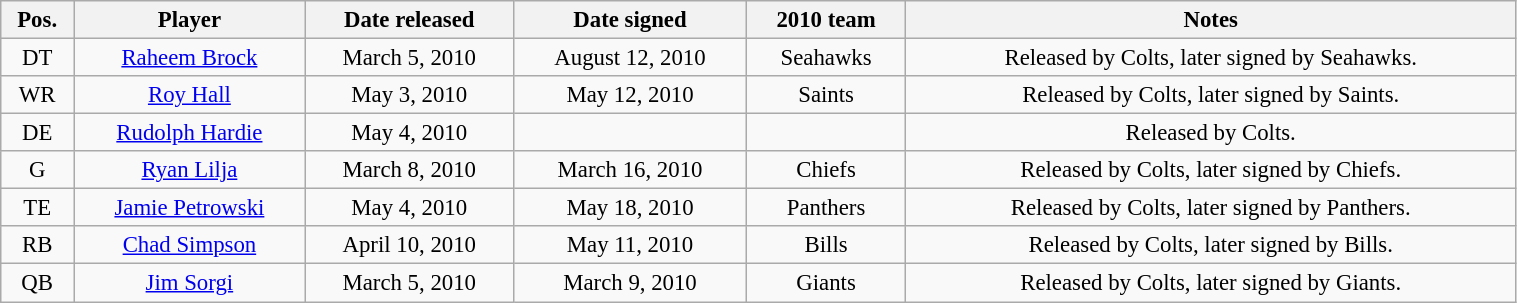<table class="wikitable sortable"  style="font-size:95%; text-align:center; width:80%;">
<tr>
<th>Pos.</th>
<th>Player</th>
<th>Date released</th>
<th>Date signed</th>
<th>2010 team</th>
<th>Notes</th>
</tr>
<tr>
<td>DT</td>
<td><a href='#'>Raheem Brock</a></td>
<td>March 5, 2010</td>
<td>August 12, 2010</td>
<td>Seahawks</td>
<td>Released by Colts, later signed by Seahawks.</td>
</tr>
<tr>
<td>WR</td>
<td><a href='#'>Roy Hall</a></td>
<td>May 3, 2010</td>
<td>May 12, 2010</td>
<td>Saints</td>
<td>Released by Colts, later signed by Saints.</td>
</tr>
<tr>
<td>DE</td>
<td><a href='#'>Rudolph Hardie</a></td>
<td>May 4, 2010</td>
<td></td>
<td></td>
<td>Released by Colts.</td>
</tr>
<tr>
<td>G</td>
<td><a href='#'>Ryan Lilja</a></td>
<td>March 8, 2010</td>
<td>March 16, 2010</td>
<td>Chiefs</td>
<td>Released by Colts, later signed by Chiefs.</td>
</tr>
<tr>
<td>TE</td>
<td><a href='#'>Jamie Petrowski</a></td>
<td>May 4, 2010</td>
<td>May 18, 2010</td>
<td>Panthers</td>
<td>Released by Colts, later signed by Panthers.</td>
</tr>
<tr>
<td>RB</td>
<td><a href='#'>Chad Simpson</a></td>
<td>April 10, 2010</td>
<td>May 11, 2010</td>
<td>Bills</td>
<td>Released by Colts, later signed by Bills.</td>
</tr>
<tr>
<td>QB</td>
<td><a href='#'>Jim Sorgi</a></td>
<td>March 5, 2010</td>
<td>March 9, 2010</td>
<td>Giants</td>
<td>Released by Colts, later signed by Giants.</td>
</tr>
</table>
